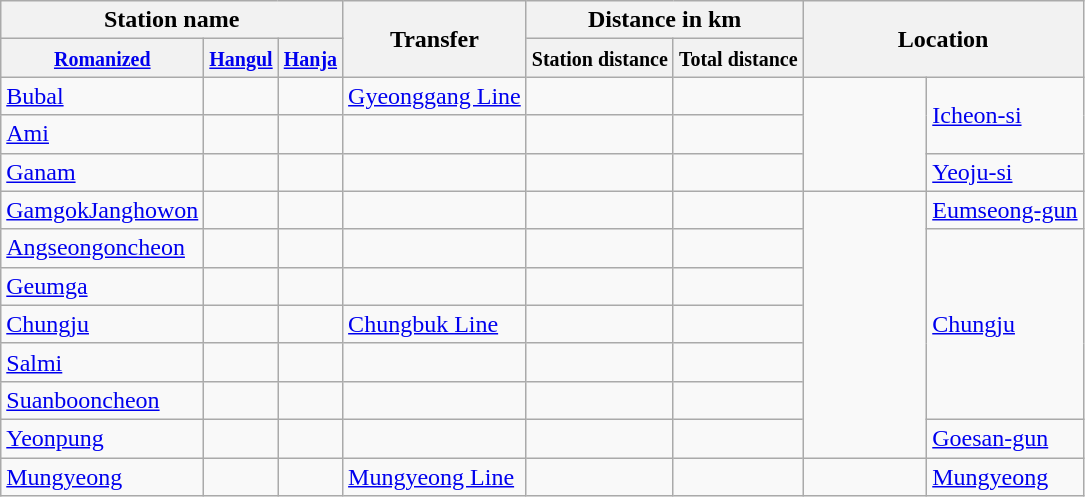<table class="wikitable">
<tr>
<th colspan="3">Station name</th>
<th rowspan="2">Transfer</th>
<th colspan="2">Distance in km</th>
<th colspan="3" rowspan="2">Location</th>
</tr>
<tr>
<th><small><a href='#'>Romanized</a></small></th>
<th><small><a href='#'>Hangul</a></small></th>
<th><small><a href='#'>Hanja</a></small></th>
<th><small>Station distance</small></th>
<th><small>Total distance</small></th>
</tr>
<tr>
<td><a href='#'>Bubal</a></td>
<td></td>
<td></td>
<td><a href='#'>Gyeonggang Line</a></td>
<td></td>
<td></td>
<td rowspan = "3" width = "75pt"></td>
<td rowspan=2><a href='#'>Icheon-si</a></td>
</tr>
<tr>
<td><a href='#'>Ami</a></td>
<td></td>
<td></td>
<td></td>
<td></td>
<td></td>
</tr>
<tr>
<td><a href='#'>Ganam</a></td>
<td></td>
<td></td>
<td></td>
<td></td>
<td></td>
<td><a href='#'>Yeoju-si</a></td>
</tr>
<tr>
<td><a href='#'>GamgokJanghowon</a></td>
<td></td>
<td></td>
<td></td>
<td></td>
<td></td>
<td rowspan = "7" width = "75pt"></td>
<td><a href='#'>Eumseong-gun</a></td>
</tr>
<tr>
<td><a href='#'>Angseongoncheon</a></td>
<td></td>
<td></td>
<td></td>
<td></td>
<td></td>
<td rowspan=5><a href='#'>Chungju</a></td>
</tr>
<tr>
<td><a href='#'>Geumga</a></td>
<td></td>
<td></td>
<td></td>
<td></td>
<td></td>
</tr>
<tr>
<td><a href='#'>Chungju</a></td>
<td></td>
<td></td>
<td><a href='#'>Chungbuk Line</a></td>
<td></td>
<td></td>
</tr>
<tr>
<td><a href='#'>Salmi</a></td>
<td></td>
<td></td>
<td></td>
<td></td>
<td></td>
</tr>
<tr>
<td><a href='#'>Suanbooncheon</a></td>
<td></td>
<td></td>
<td></td>
<td></td>
<td></td>
</tr>
<tr>
<td><a href='#'>Yeonpung</a></td>
<td></td>
<td></td>
<td></td>
<td></td>
<td></td>
<td><a href='#'>Goesan-gun</a></td>
</tr>
<tr>
<td><a href='#'>Mungyeong</a></td>
<td></td>
<td></td>
<td><a href='#'>Mungyeong Line</a></td>
<td></td>
<td></td>
<td></td>
<td><a href='#'>Mungyeong</a></td>
</tr>
</table>
